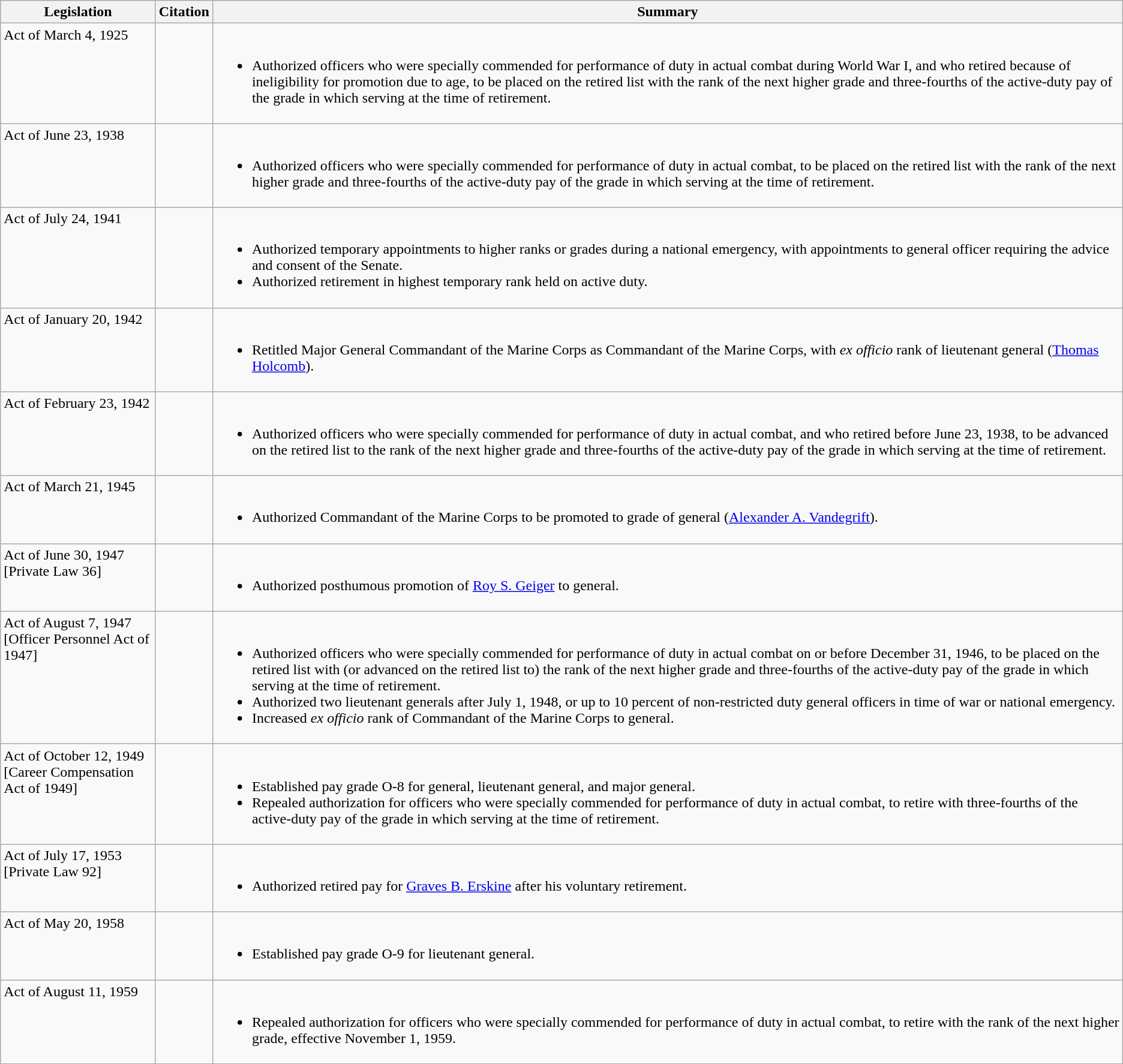<table class="wikitable">
<tr>
<th width = 165>Legislation</th>
<th>Citation</th>
<th>Summary</th>
</tr>
<tr valign=top>
<td>Act of March 4, 1925</td>
<td> </td>
<td><br><ul><li>Authorized officers who were specially commended for performance of duty in actual combat during World War I, and who retired because of ineligibility for promotion due to age, to be placed on the retired list with the rank of the next higher grade and three-fourths of the active-duty pay of the grade in which serving at the time of retirement.</li></ul></td>
</tr>
<tr valign=top>
<td>Act of June 23, 1938</td>
<td> </td>
<td><br><ul><li>Authorized officers who were specially commended for performance of duty in actual combat, to be placed on the retired list with the rank of the next higher grade and three-fourths of the active-duty pay of the grade in which serving at the time of retirement.</li></ul></td>
</tr>
<tr valign=top>
<td>Act of July 24, 1941</td>
<td> </td>
<td><br><ul><li>Authorized temporary appointments to higher ranks or grades during a national emergency, with appointments to general officer requiring the advice and consent of the Senate.</li><li>Authorized retirement in highest temporary rank held on active duty.</li></ul></td>
</tr>
<tr valign=top>
<td>Act of January 20, 1942</td>
<td> </td>
<td><br><ul><li>Retitled Major General Commandant of the Marine Corps as Commandant of the Marine Corps, with <em>ex officio</em> rank of lieutenant general (<a href='#'>Thomas Holcomb</a>).</li></ul></td>
</tr>
<tr valign=top>
<td>Act of February 23, 1942</td>
<td> </td>
<td><br><ul><li>Authorized officers who were specially commended for performance of duty in actual combat, and who retired before June 23, 1938, to be advanced on the retired list to the rank of the next higher grade and three-fourths of the active-duty pay of the grade in which serving at the time of retirement.</li></ul></td>
</tr>
<tr valign=top>
<td>Act of March 21, 1945</td>
<td> </td>
<td><br><ul><li>Authorized Commandant of the Marine Corps to be promoted to grade of general (<a href='#'>Alexander A. Vandegrift</a>).</li></ul></td>
</tr>
<tr valign=top>
<td>Act of June 30, 1947<br>[Private Law 36]</td>
<td> </td>
<td><br><ul><li>Authorized posthumous promotion of <a href='#'>Roy S. Geiger</a> to general.</li></ul></td>
</tr>
<tr valign=top>
<td>Act of August 7, 1947<br>[Officer Personnel Act of 1947]</td>
<td> <br> <br> </td>
<td><br><ul><li>Authorized officers who were specially commended for performance of duty in actual combat on or before December 31, 1946, to be placed on the retired list with (or advanced on the retired list to) the rank of the next higher grade and three-fourths of the active-duty pay of the grade in which serving at the time of retirement.</li><li>Authorized two lieutenant generals after July 1, 1948, or up to 10 percent of non-restricted duty general officers in time of war or national emergency.</li><li>Increased <em>ex officio</em> rank of Commandant of the Marine Corps to general.</li></ul></td>
</tr>
<tr valign=top>
<td>Act of October 12, 1949<br>[Career Compensation Act of 1949]</td>
<td> <br> </td>
<td><br><ul><li>Established pay grade O-8 for general, lieutenant general, and major general.</li><li>Repealed authorization for officers who were specially commended for performance of duty in actual combat, to retire with three-fourths of the active-duty pay of the grade in which serving at the time of retirement.</li></ul></td>
</tr>
<tr valign=top>
<td>Act of July 17, 1953<br>[Private Law 92]</td>
<td> </td>
<td><br><ul><li>Authorized retired pay for <a href='#'>Graves B. Erskine</a> after his voluntary retirement.</li></ul></td>
</tr>
<tr valign=top>
<td>Act of May 20, 1958</td>
<td> </td>
<td><br><ul><li>Established pay grade O-9 for lieutenant general.</li></ul></td>
</tr>
<tr valign=top>
<td>Act of August 11, 1959</td>
<td> </td>
<td><br><ul><li>Repealed authorization for officers who were specially commended for performance of duty in actual combat, to retire with the rank of the next higher grade, effective November 1, 1959.</li></ul></td>
</tr>
<tr>
</tr>
</table>
